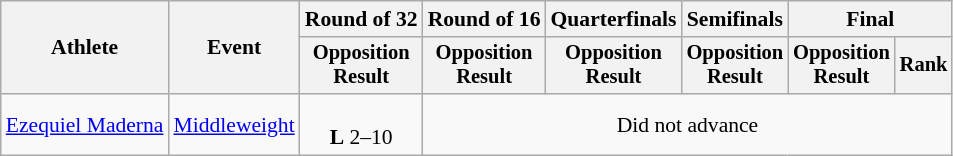<table class="wikitable" style="font-size:90%">
<tr>
<th rowspan="2">Athlete</th>
<th rowspan="2">Event</th>
<th>Round of 32</th>
<th>Round of 16</th>
<th>Quarterfinals</th>
<th>Semifinals</th>
<th colspan=2>Final</th>
</tr>
<tr style="font-size:95%">
<th>Opposition<br>Result</th>
<th>Opposition<br>Result</th>
<th>Opposition<br>Result</th>
<th>Opposition<br>Result</th>
<th>Opposition<br>Result</th>
<th>Rank</th>
</tr>
<tr align=center>
<td align=left><a href='#'>Ezequiel Maderna</a></td>
<td align=left><a href='#'>Middleweight</a></td>
<td><br><strong>L</strong> 2–10</td>
<td colspan=5>Did not advance</td>
</tr>
</table>
